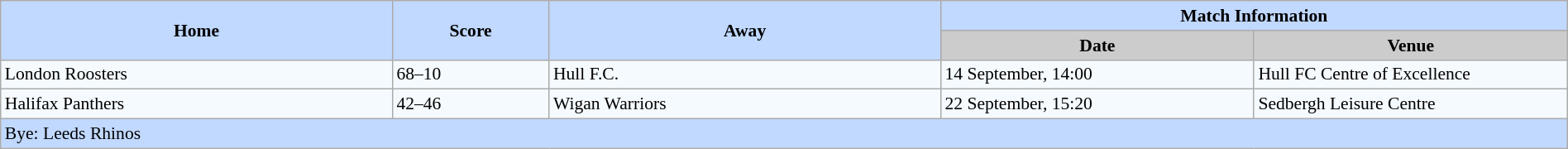<table class="wikitable defaultcenter col1right col3left" style="font-size:90%; background-color:#F5FAFF" width=100%>
<tr>
<th scope="col" rowspan=2 style="background-color:#C1D8FF" width=25%>Home</th>
<th scope="col" rowspan=2 style="background-color:#C1D8FF" width=10%>Score</th>
<th scope="col" rowspan=2 style="background-color:#C1D8FF" width=25%>Away</th>
<th colspan=2 style="background-color:#C1D8FF">Match Information</th>
</tr>
<tr>
<th scope="col" style="background-color:#CCCCCC" width=20%>Date</th>
<th scope="col" style="background-color:#CCCCCC" width=20%>Venue</th>
</tr>
<tr>
<td>London Roosters </td>
<td>68–10</td>
<td> Hull F.C.</td>
<td>14 September, 14:00</td>
<td>Hull FC Centre of Excellence</td>
</tr>
<tr>
<td>Halifax Panthers </td>
<td>42–46</td>
<td> Wigan Warriors</td>
<td>22 September, 15:20</td>
<td>Sedbergh Leisure Centre</td>
</tr>
<tr>
<td colspan=5 style="background-color:#C1D8FF; text-align:left">Bye:  Leeds Rhinos</td>
</tr>
</table>
